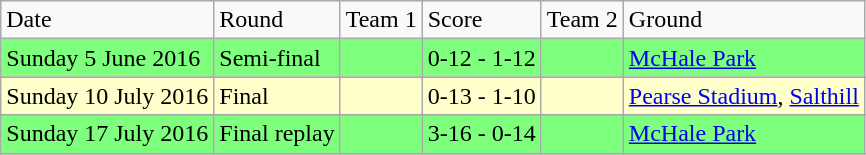<table class="wikitable">
<tr>
<td>Date</td>
<td>Round</td>
<td>Team 1</td>
<td>Score</td>
<td>Team 2</td>
<td>Ground</td>
</tr>
<tr style="background:#7eff7e;">
<td>Sunday 5 June 2016</td>
<td>Semi-final</td>
<td> </td>
<td>0-12 - 1-12</td>
<td> <strong></strong></td>
<td><a href='#'>McHale Park</a></td>
</tr>
<tr>
</tr>
<tr style="background:#ffffcc;">
<td>Sunday 10 July 2016</td>
<td>Final</td>
<td> </td>
<td>0-13 - 1-10</td>
<td> </td>
<td><a href='#'>Pearse Stadium</a>, <a href='#'>Salthill</a></td>
</tr>
<tr>
</tr>
<tr style="background:#7eff7e;">
<td>Sunday 17 July 2016</td>
<td>Final replay</td>
<td> </td>
<td>3-16 - 0-14</td>
<td> <strong></strong></td>
<td><a href='#'>McHale Park</a></td>
</tr>
<tr>
</tr>
</table>
